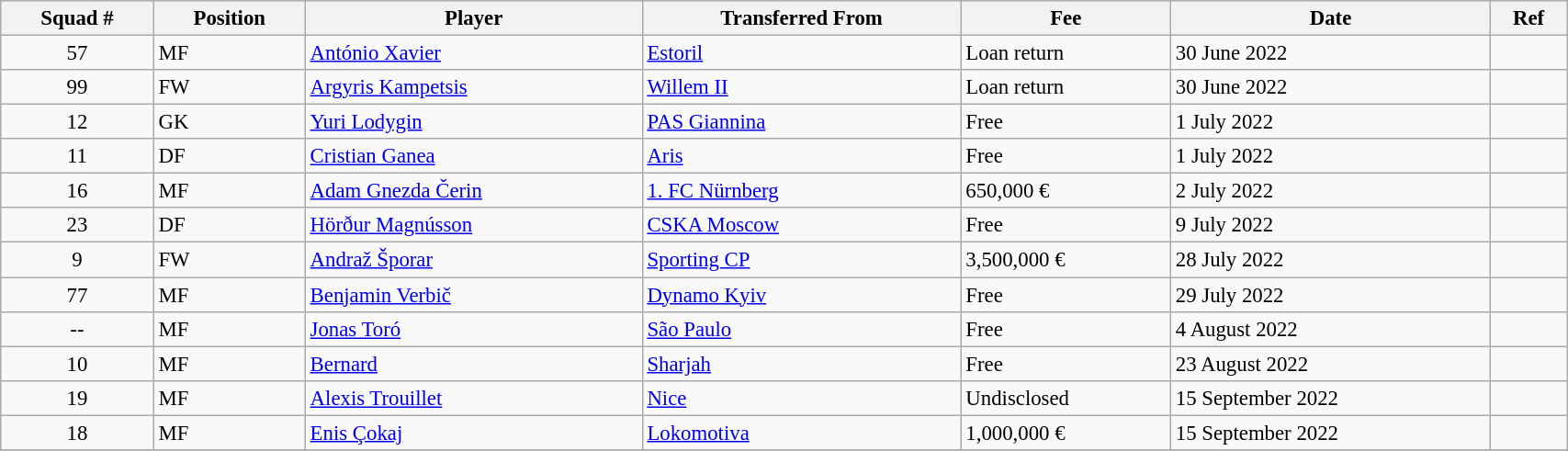<table class="wikitable sortable" style="width:90%; text-align:center; font-size:95%; text-align:left;">
<tr>
<th><strong>Squad #</strong></th>
<th><strong>Position</strong></th>
<th><strong>Player</strong></th>
<th><strong>Transferred From</strong></th>
<th><strong>Fee</strong></th>
<th><strong>Date</strong></th>
<th><strong>Ref</strong></th>
</tr>
<tr>
<td align="center">57</td>
<td>MF</td>
<td> <a href='#'>António Xavier</a></td>
<td> <a href='#'>Estoril</a></td>
<td>Loan return</td>
<td>30 June 2022</td>
<td></td>
</tr>
<tr>
<td align="center">99</td>
<td>FW</td>
<td> <a href='#'>Argyris Kampetsis</a></td>
<td> <a href='#'>Willem II</a></td>
<td>Loan return</td>
<td>30 June 2022</td>
<td></td>
</tr>
<tr>
<td align="center">12</td>
<td>GK</td>
<td> <a href='#'>Yuri Lodygin</a></td>
<td> <a href='#'>PAS Giannina</a></td>
<td>Free</td>
<td>1 July 2022</td>
<td></td>
</tr>
<tr>
<td align="center">11</td>
<td>DF</td>
<td> <a href='#'>Cristian Ganea</a></td>
<td> <a href='#'>Aris</a></td>
<td>Free</td>
<td>1 July 2022</td>
<td></td>
</tr>
<tr>
<td align="center">16</td>
<td>MF</td>
<td> <a href='#'>Adam Gnezda Čerin</a></td>
<td> <a href='#'>1. FC Nürnberg</a></td>
<td>650,000 €</td>
<td>2 July 2022</td>
<td></td>
</tr>
<tr>
<td align="center">23</td>
<td>DF</td>
<td> <a href='#'>Hörður Magnússon</a></td>
<td> <a href='#'>CSKA Moscow</a></td>
<td>Free</td>
<td>9 July 2022</td>
<td></td>
</tr>
<tr>
<td align="center">9</td>
<td>FW</td>
<td> <a href='#'>Andraž Šporar</a></td>
<td> <a href='#'>Sporting CP</a></td>
<td>3,500,000 €</td>
<td>28 July 2022</td>
<td></td>
</tr>
<tr>
<td align="center">77</td>
<td>MF</td>
<td> <a href='#'>Benjamin Verbič</a></td>
<td> <a href='#'>Dynamo Kyiv</a></td>
<td>Free</td>
<td>29 July 2022</td>
<td></td>
</tr>
<tr>
<td align="center">--</td>
<td>MF</td>
<td> <a href='#'>Jonas Toró</a></td>
<td> <a href='#'>São Paulo</a></td>
<td>Free</td>
<td>4 August 2022</td>
<td></td>
</tr>
<tr>
<td align="center">10</td>
<td>MF</td>
<td> <a href='#'>Bernard</a></td>
<td> <a href='#'>Sharjah</a></td>
<td>Free</td>
<td>23 August 2022</td>
<td></td>
</tr>
<tr>
<td align="center">19</td>
<td>MF</td>
<td> <a href='#'>Alexis Trouillet</a></td>
<td> <a href='#'>Nice</a></td>
<td>Undisclosed</td>
<td>15 September 2022</td>
<td></td>
</tr>
<tr>
<td align="center">18</td>
<td>MF</td>
<td> <a href='#'>Enis Çokaj</a></td>
<td> <a href='#'>Lokomotiva</a></td>
<td>1,000,000 €</td>
<td>15 September 2022</td>
<td></td>
</tr>
<tr>
</tr>
</table>
